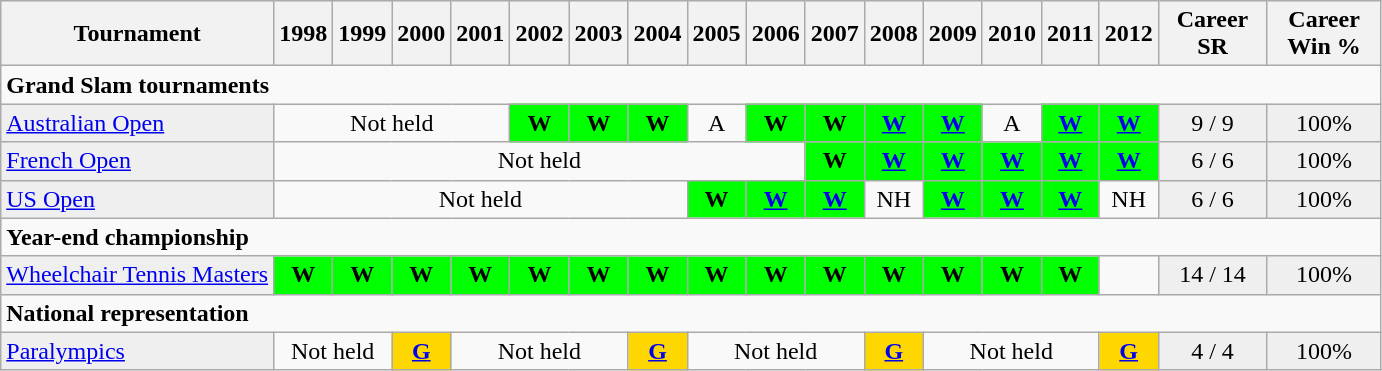<table class="wikitable">
<tr style="background:#efefef;">
<th>Tournament</th>
<th>1998</th>
<th>1999</th>
<th>2000</th>
<th>2001</th>
<th>2002</th>
<th>2003</th>
<th>2004</th>
<th>2005</th>
<th>2006</th>
<th>2007</th>
<th>2008</th>
<th>2009</th>
<th>2010</th>
<th>2011</th>
<th>2012</th>
<th style="width:65px;">Career SR</th>
<th style="width:69px;">Career Win %</th>
</tr>
<tr>
<td colspan="22"><strong>Grand Slam tournaments</strong></td>
</tr>
<tr>
<td style="background:#efefef;"><a href='#'>Australian Open</a></td>
<td colspan="4" style="text-align:center;">Not held</td>
<td style="text-align:center; background:lime;"><strong>W</strong></td>
<td style="text-align:center; background:lime;"><strong>W</strong></td>
<td style="text-align:center; background:lime;"><strong>W</strong></td>
<td style="text-align:center;">A</td>
<td style="text-align:center; background:lime;"><strong>W</strong></td>
<td style="text-align:center; background:lime;"><strong>W</strong></td>
<td style="text-align:center; background:lime;"><strong><a href='#'>W</a></strong></td>
<td style="text-align:center; background:lime;"><strong><a href='#'>W</a></strong></td>
<td style="text-align:center;">A</td>
<td style="text-align:center; background:lime;"><strong><a href='#'>W</a></strong></td>
<td style="text-align:center; background:lime;"><strong><a href='#'>W</a></strong></td>
<td style="text-align:center; background:#efefef;">9 / 9</td>
<td style="text-align:center; background:#efefef;">100%</td>
</tr>
<tr>
<td style="background:#efefef;"><a href='#'>French Open</a></td>
<td colspan="9" style="text-align:center;">Not held</td>
<td style="text-align:center; background:lime;"><strong>W</strong></td>
<td style="text-align:center; background:lime;"><strong><a href='#'>W</a></strong></td>
<td style="text-align:center; background:lime;"><strong><a href='#'>W</a></strong></td>
<td style="text-align:center; background:lime;"><strong><a href='#'>W</a></strong></td>
<td style="text-align:center; background:lime;"><strong><a href='#'>W</a></strong></td>
<td style="text-align:center; background:lime;"><strong><a href='#'>W</a></strong></td>
<td style="text-align:center; background:#efefef;">6 / 6</td>
<td style="text-align:center; background:#efefef;">100%</td>
</tr>
<tr>
<td style="background:#efefef;"><a href='#'>US Open</a></td>
<td colspan="7" style="text-align:center;">Not held</td>
<td style="text-align:center; background:lime;"><strong>W</strong></td>
<td style="text-align:center; background:lime;"><strong><a href='#'>W</a></strong></td>
<td style="text-align:center; background:lime;"><strong><a href='#'>W</a></strong></td>
<td style="text-align:center;">NH</td>
<td style="text-align:center; background:lime;"><strong><a href='#'>W</a></strong></td>
<td style="text-align:center; background:lime;"><strong><a href='#'>W</a></strong></td>
<td style="text-align:center; background:lime;"><strong><a href='#'>W</a></strong></td>
<td style="text-align:center;">NH</td>
<td style="text-align:center; background:#efefef;">6 / 6</td>
<td style="text-align:center; background:#efefef;">100%</td>
</tr>
<tr>
<td colspan="18"><strong>Year-end championship</strong></td>
</tr>
<tr>
<td style="background:#efefef;"><a href='#'>Wheelchair Tennis Masters</a></td>
<td style="text-align:center; background:lime;"><strong>W</strong></td>
<td style="text-align:center; background:lime;"><strong>W</strong></td>
<td style="text-align:center; background:lime;"><strong>W</strong></td>
<td style="text-align:center; background:lime;"><strong>W</strong></td>
<td style="text-align:center; background:lime;"><strong>W</strong></td>
<td style="text-align:center; background:lime;"><strong>W</strong></td>
<td style="text-align:center; background:lime;"><strong>W</strong></td>
<td style="text-align:center; background:lime;"><strong>W</strong></td>
<td style="text-align:center; background:lime;"><strong>W</strong></td>
<td style="text-align:center; background:lime;"><strong>W</strong></td>
<td style="text-align:center; background:lime;"><strong>W</strong></td>
<td style="text-align:center; background:lime;"><strong>W</strong></td>
<td style="text-align:center; background:lime;"><strong>W</strong></td>
<td style="text-align:center; background:lime;"><strong>W</strong></td>
<td style="text-align:center;"></td>
<td style="text-align:center; background:#efefef;">14 / 14</td>
<td style="text-align:center; background:#efefef;">100%</td>
</tr>
<tr>
<td colspan="18"><strong>National representation</strong></td>
</tr>
<tr>
<td style="background:#efefef;"><a href='#'>Paralympics</a></td>
<td colspan="2" style="text-align:center;">Not held</td>
<td style="text-align:center; background:gold;"><strong><a href='#'>G</a></strong></td>
<td colspan="3" style="text-align:center;">Not held</td>
<td style="text-align:center; background:gold;"><strong><a href='#'>G</a></strong></td>
<td colspan="3" style="text-align:center;">Not held</td>
<td style="text-align:center; background:gold;"><strong><a href='#'>G</a></strong></td>
<td colspan="3" style="text-align:center;">Not held</td>
<td style="text-align:center; background:gold;"><strong><a href='#'>G</a></strong></td>
<td style="text-align:center; background:#efefef;">4 / 4</td>
<td style="text-align:center; background:#efefef;">100%</td>
</tr>
</table>
